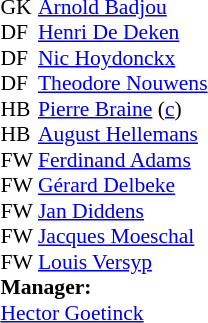<table style="font-size: 90%" cellspacing="0" cellpadding="0" align=center>
<tr>
<th width="25"></th>
</tr>
<tr>
<td>GK</td>
<td><a href='#'>Arnold Badjou</a></td>
</tr>
<tr>
<td>DF</td>
<td><a href='#'>Henri De Deken</a></td>
</tr>
<tr>
<td>DF</td>
<td><a href='#'>Nic Hoydonckx</a></td>
</tr>
<tr>
<td>DF</td>
<td><a href='#'>Theodore Nouwens</a></td>
</tr>
<tr>
<td>HB</td>
<td><a href='#'>Pierre Braine</a> (<a href='#'>c</a>)</td>
</tr>
<tr>
<td>HB</td>
<td><a href='#'>August Hellemans</a></td>
</tr>
<tr>
<td>FW</td>
<td><a href='#'>Ferdinand Adams</a></td>
</tr>
<tr>
<td>FW</td>
<td><a href='#'>Gérard Delbeke</a></td>
</tr>
<tr>
<td>FW</td>
<td><a href='#'>Jan Diddens</a></td>
</tr>
<tr>
<td>FW</td>
<td><a href='#'>Jacques Moeschal</a></td>
</tr>
<tr>
<td>FW</td>
<td><a href='#'>Louis Versyp</a></td>
</tr>
<tr>
<td colspan=3><strong>Manager:</strong></td>
</tr>
<tr>
<td colspan=4><a href='#'>Hector Goetinck</a></td>
</tr>
</table>
